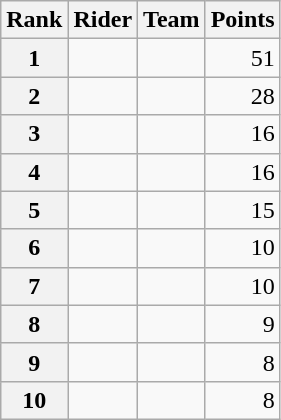<table class="wikitable" margin-bottom:0;">
<tr>
<th scope="col">Rank</th>
<th scope="col">Rider</th>
<th scope="col">Team</th>
<th scope="col">Points</th>
</tr>
<tr>
<th scope="row">1</th>
<td> </td>
<td></td>
<td align="right">51</td>
</tr>
<tr>
<th scope="row">2</th>
<td></td>
<td></td>
<td align="right">28</td>
</tr>
<tr>
<th scope="row">3</th>
<td></td>
<td></td>
<td align="right">16</td>
</tr>
<tr>
<th scope="row">4</th>
<td></td>
<td></td>
<td align="right">16</td>
</tr>
<tr>
<th scope="row">5</th>
<td></td>
<td></td>
<td align="right">15</td>
</tr>
<tr>
<th scope="row">6</th>
<td></td>
<td></td>
<td align="right">10</td>
</tr>
<tr>
<th scope="row">7</th>
<td></td>
<td></td>
<td align="right">10</td>
</tr>
<tr>
<th scope="row">8</th>
<td></td>
<td></td>
<td align="right">9</td>
</tr>
<tr>
<th scope="row">9</th>
<td></td>
<td></td>
<td align="right">8</td>
</tr>
<tr>
<th scope="row">10</th>
<td></td>
<td></td>
<td align="right">8</td>
</tr>
</table>
